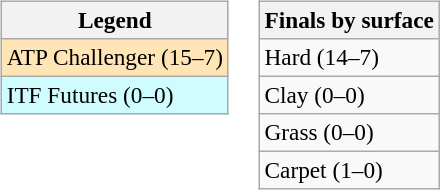<table>
<tr valign=top>
<td><br><table class=wikitable style=font-size:97%>
<tr>
<th>Legend</th>
</tr>
<tr bgcolor=moccasin>
<td>ATP Challenger (15–7)</td>
</tr>
<tr bgcolor=cffcff>
<td>ITF Futures (0–0)</td>
</tr>
</table>
</td>
<td><br><table class=wikitable style=font-size:97%>
<tr>
<th>Finals by surface</th>
</tr>
<tr>
<td>Hard (14–7)</td>
</tr>
<tr>
<td>Clay (0–0)</td>
</tr>
<tr>
<td>Grass (0–0)</td>
</tr>
<tr>
<td>Carpet (1–0)</td>
</tr>
</table>
</td>
</tr>
</table>
